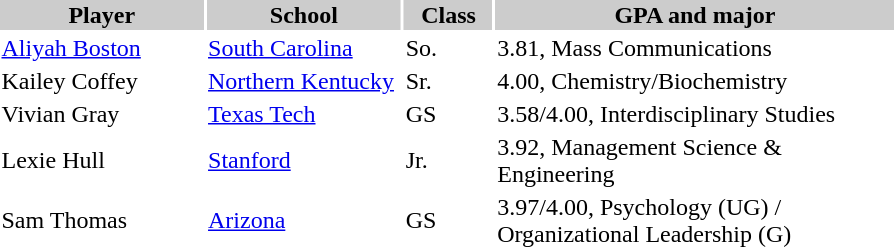<table style="width:600px" "border:'1' 'solid' 'gray' ">
<tr>
<th style="background:#ccc; width:23%;">Player</th>
<th style="background:#ccc; width:22%;">School</th>
<th style="background:#ccc; width:10%;">Class</th>
<th style="background:#ccc; width:45%;">GPA and major</th>
</tr>
<tr>
<td><a href='#'>Aliyah Boston</a></td>
<td><a href='#'>South Carolina</a></td>
<td>So.</td>
<td>3.81, Mass Communications</td>
</tr>
<tr>
<td>Kailey Coffey</td>
<td><a href='#'>Northern Kentucky</a></td>
<td>Sr.</td>
<td>4.00, Chemistry/Biochemistry</td>
</tr>
<tr>
<td>Vivian Gray</td>
<td><a href='#'>Texas Tech</a></td>
<td>GS</td>
<td>3.58/4.00, Interdisciplinary Studies</td>
</tr>
<tr>
<td>Lexie Hull</td>
<td><a href='#'>Stanford</a></td>
<td>Jr.</td>
<td>3.92, Management Science & Engineering</td>
</tr>
<tr>
<td>Sam Thomas</td>
<td><a href='#'>Arizona</a></td>
<td>GS</td>
<td>3.97/4.00, Psychology (UG) / Organizational Leadership (G)</td>
</tr>
</table>
